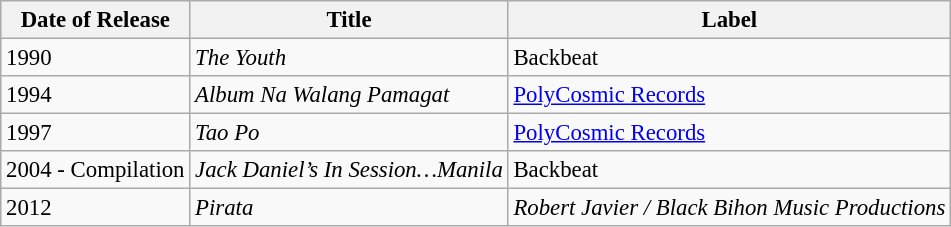<table class="wikitable" style="font-size: 95%;">
<tr>
<th>Date of Release</th>
<th>Title</th>
<th>Label</th>
</tr>
<tr>
<td>1990</td>
<td><em>The Youth</em></td>
<td>Backbeat</td>
</tr>
<tr>
<td>1994</td>
<td><em>Album Na Walang Pamagat</em></td>
<td><a href='#'>PolyCosmic Records</a></td>
</tr>
<tr>
<td>1997</td>
<td><em>Tao Po</em></td>
<td><a href='#'>PolyCosmic Records</a></td>
</tr>
<tr>
<td>2004 - Compilation</td>
<td><em>Jack Daniel’s In Session…Manila</em></td>
<td>Backbeat</td>
</tr>
<tr>
<td>2012</td>
<td><em>Pirata</em></td>
<td><em>Robert Javier / Black Bihon Music Productions</em></td>
</tr>
</table>
